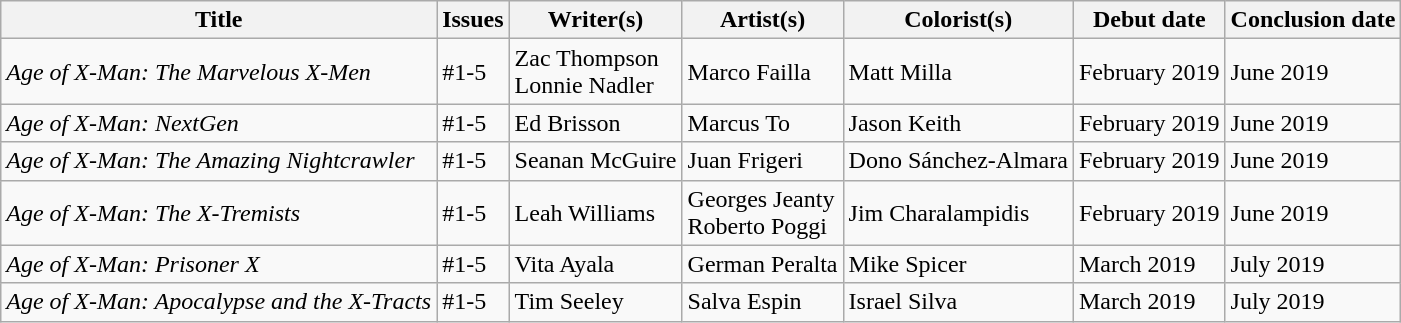<table class="wikitable">
<tr>
<th scope="col">Title</th>
<th scope="col">Issues</th>
<th scope="col">Writer(s)</th>
<th scope="col">Artist(s)</th>
<th scope="col">Colorist(s)</th>
<th scope="col">Debut date</th>
<th scope="col">Conclusion date</th>
</tr>
<tr>
<td><em>Age of X-Man: The Marvelous X-Men</em></td>
<td>#1-5</td>
<td>Zac Thompson<br>Lonnie Nadler</td>
<td>Marco Failla</td>
<td>Matt Milla</td>
<td>February 2019</td>
<td>June 2019</td>
</tr>
<tr>
<td><em>Age of X-Man: NextGen</em></td>
<td>#1-5</td>
<td>Ed Brisson</td>
<td>Marcus To</td>
<td>Jason Keith</td>
<td>February 2019</td>
<td>June 2019</td>
</tr>
<tr>
<td><em>Age of X-Man: The Amazing Nightcrawler</em></td>
<td>#1-5</td>
<td>Seanan McGuire</td>
<td>Juan Frigeri</td>
<td>Dono Sánchez-Almara</td>
<td>February 2019</td>
<td>June 2019</td>
</tr>
<tr>
<td><em>Age of X-Man: The X-Tremists</em></td>
<td>#1-5</td>
<td>Leah Williams</td>
<td>Georges Jeanty<br>Roberto Poggi</td>
<td>Jim Charalampidis</td>
<td>February 2019</td>
<td>June 2019</td>
</tr>
<tr>
<td><em>Age of X-Man: Prisoner X</em></td>
<td>#1-5</td>
<td>Vita Ayala</td>
<td>German Peralta</td>
<td>Mike Spicer</td>
<td>March 2019</td>
<td>July 2019</td>
</tr>
<tr>
<td><em>Age of X-Man: Apocalypse and the X-Tracts</em></td>
<td>#1-5</td>
<td>Tim Seeley</td>
<td>Salva Espin</td>
<td>Israel Silva</td>
<td>March 2019</td>
<td>July 2019</td>
</tr>
</table>
